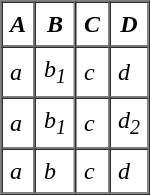<table border="1" cellspacing="0" cellpadding="5" align="center">
<tr>
<th><em>A</em></th>
<th><em>B</em></th>
<th><em>C</em></th>
<th><em>D</em></th>
</tr>
<tr>
<td><em>a</em></td>
<td><em>b<sub>1</sub></em></td>
<td><em>c</em></td>
<td><em>d</em></td>
</tr>
<tr>
<td><em>a</em></td>
<td><em>b<sub>1</sub></em></td>
<td><em>c</em></td>
<td><em>d<sub>2</sub></em></td>
</tr>
<tr>
<td><em>a</em></td>
<td><em>b</em></td>
<td><em>c</em></td>
<td><em>d</em></td>
</tr>
</table>
